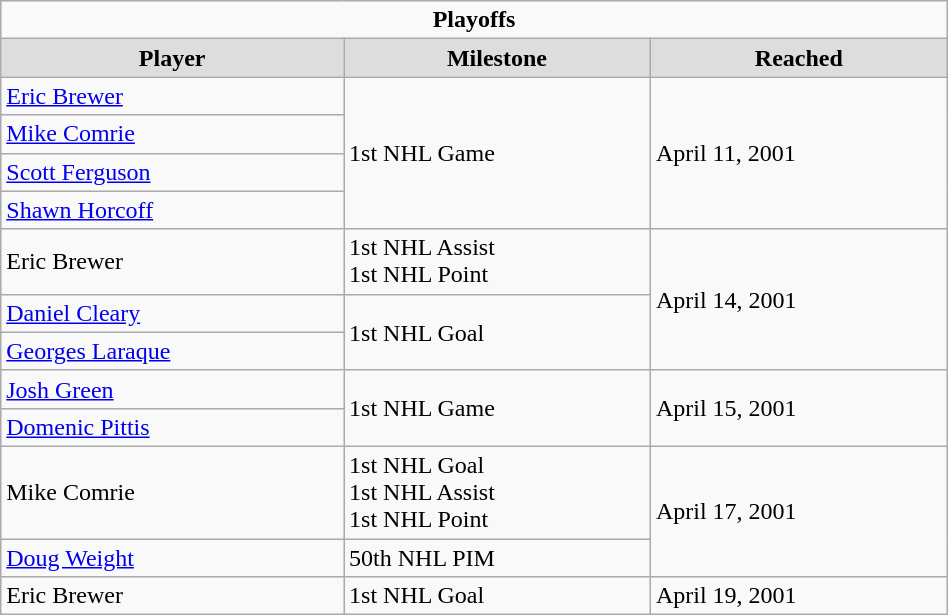<table class="wikitable" style="width:50%;">
<tr>
<td colspan="10" style="text-align:center;"><strong>Playoffs</strong></td>
</tr>
<tr style="text-align:center; background:#ddd;">
<td><strong>Player</strong></td>
<td><strong>Milestone</strong></td>
<td><strong>Reached</strong></td>
</tr>
<tr>
<td><a href='#'>Eric Brewer</a></td>
<td rowspan="4">1st NHL Game</td>
<td rowspan="4">April 11, 2001</td>
</tr>
<tr>
<td><a href='#'>Mike Comrie</a></td>
</tr>
<tr>
<td><a href='#'>Scott Ferguson</a></td>
</tr>
<tr>
<td><a href='#'>Shawn Horcoff</a></td>
</tr>
<tr>
<td>Eric Brewer</td>
<td>1st NHL Assist<br>1st NHL Point</td>
<td rowspan="3">April 14, 2001</td>
</tr>
<tr>
<td><a href='#'>Daniel Cleary</a></td>
<td rowspan="2">1st NHL Goal</td>
</tr>
<tr>
<td><a href='#'>Georges Laraque</a></td>
</tr>
<tr>
<td><a href='#'>Josh Green</a></td>
<td rowspan="2">1st NHL Game</td>
<td rowspan="2">April 15, 2001</td>
</tr>
<tr>
<td><a href='#'>Domenic Pittis</a></td>
</tr>
<tr>
<td>Mike Comrie</td>
<td>1st NHL Goal<br>1st NHL Assist<br>1st NHL Point</td>
<td rowspan="2">April 17, 2001</td>
</tr>
<tr>
<td><a href='#'>Doug Weight</a></td>
<td>50th NHL PIM</td>
</tr>
<tr>
<td>Eric Brewer</td>
<td>1st NHL Goal</td>
<td>April 19, 2001</td>
</tr>
</table>
